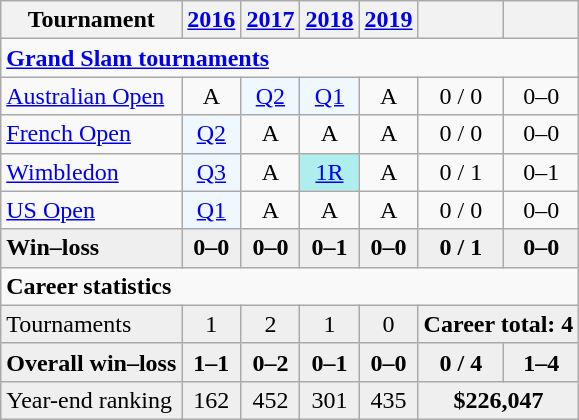<table class=wikitable style="text-align:center;">
<tr>
<th>Tournament</th>
<th><a href='#'>2016</a></th>
<th><a href='#'>2017</a></th>
<th><a href='#'>2018</a></th>
<th><a href='#'>2019</a></th>
<th></th>
<th></th>
</tr>
<tr>
<td colspan="8" align="left"><strong><a href='#'>Grand Slam tournaments</a></strong></td>
</tr>
<tr>
<td align=left><a href='#'>Australian Open</a></td>
<td>A</td>
<td bgcolor=f0f8ff><a href='#'>Q2</a></td>
<td bgcolor=f0f8ff><a href='#'>Q1</a></td>
<td>A</td>
<td>0 / 0</td>
<td>0–0</td>
</tr>
<tr>
<td align=left><a href='#'>French Open</a></td>
<td bgcolor=f0f8ff><a href='#'>Q2</a></td>
<td>A</td>
<td>A</td>
<td>A</td>
<td>0 / 0</td>
<td>0–0</td>
</tr>
<tr>
<td align=left><a href='#'>Wimbledon</a></td>
<td bgcolor=f0f8ff><a href='#'>Q3</a></td>
<td>A</td>
<td bgcolor=afeeee><a href='#'>1R</a></td>
<td>A</td>
<td>0 / 1</td>
<td>0–1</td>
</tr>
<tr>
<td align=left><a href='#'>US Open</a></td>
<td bgcolor=f0f8ff><a href='#'>Q1</a></td>
<td>A</td>
<td>A</td>
<td>A</td>
<td>0 / 0</td>
<td>0–0</td>
</tr>
<tr style="background:#efefef; font-weight: bold;">
<td align=left>Win–loss</td>
<td>0–0</td>
<td>0–0</td>
<td>0–1</td>
<td>0–0</td>
<td>0 / 1</td>
<td>0–0</td>
</tr>
<tr>
<td colspan="8" align="left"><strong>Career statistics</strong></td>
</tr>
<tr style="background:#efefef;">
<td align=left>Tournaments</td>
<td>1</td>
<td>2</td>
<td>1</td>
<td>0</td>
<td colspan="3"><strong>Career total: 4</strong></td>
</tr>
<tr style="background:#efefef; font-weight:bold;">
<td align=left>Overall win–loss</td>
<td>1–1</td>
<td>0–2</td>
<td>0–1</td>
<td>0–0</td>
<td>0 / 4</td>
<td>1–4</td>
</tr>
<tr style="background:#efefef;">
<td align=left>Year-end ranking</td>
<td>162</td>
<td>452</td>
<td>301</td>
<td>435</td>
<td colspan="3"><strong>$226,047</strong></td>
</tr>
</table>
